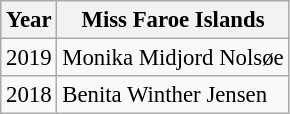<table class="wikitable sortable" style="font-size: 95%;">
<tr>
<th>Year</th>
<th>Miss Faroe Islands</th>
</tr>
<tr>
<td>2019</td>
<td>Monika Midjord Nolsøe</td>
</tr>
<tr>
<td>2018</td>
<td>Benita Winther Jensen</td>
</tr>
</table>
